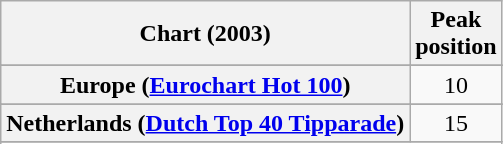<table class="wikitable sortable plainrowheaders" style="text-align:center">
<tr>
<th scope="col">Chart (2003)</th>
<th scope="col">Peak<br>position</th>
</tr>
<tr>
</tr>
<tr>
</tr>
<tr>
<th scope="row">Europe (<a href='#'>Eurochart Hot 100</a>)</th>
<td>10</td>
</tr>
<tr>
</tr>
<tr>
<th scope="row">Netherlands (<a href='#'>Dutch Top 40 Tipparade</a>)</th>
<td>15</td>
</tr>
<tr>
</tr>
<tr>
</tr>
<tr>
</tr>
<tr>
</tr>
</table>
